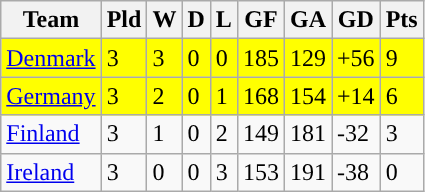<table class="wikitable" border="1">
<tr>
<th>Team</th>
<th>Pld</th>
<th>W</th>
<th>D</th>
<th>L</th>
<th>GF</th>
<th>GA</th>
<th>GD</th>
<th>Pts</th>
</tr>
<tr style="background:#ffff00">
<td> <a href='#'>Denmark</a></td>
<td>3</td>
<td>3</td>
<td>0</td>
<td>0</td>
<td>185</td>
<td>129</td>
<td>+56</td>
<td>9</td>
</tr>
<tr style="background:#ffff00">
<td> <a href='#'>Germany</a></td>
<td>3</td>
<td>2</td>
<td>0</td>
<td>1</td>
<td>168</td>
<td>154</td>
<td>+14</td>
<td>6</td>
</tr>
<tr>
<td> <a href='#'>Finland</a></td>
<td>3</td>
<td>1</td>
<td>0</td>
<td>2</td>
<td>149</td>
<td>181</td>
<td>-32</td>
<td>3</td>
</tr>
<tr>
<td> <a href='#'>Ireland</a></td>
<td>3</td>
<td>0</td>
<td>0</td>
<td>3</td>
<td>153</td>
<td>191</td>
<td>-38</td>
<td>0</td>
</tr>
</table>
